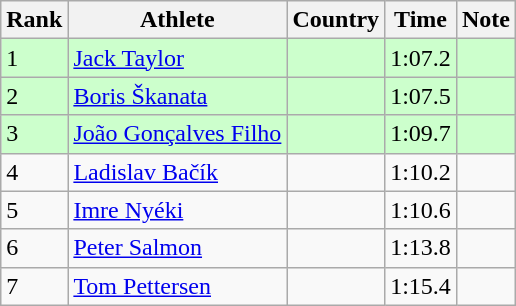<table class="wikitable sortable">
<tr>
<th>Rank</th>
<th>Athlete</th>
<th>Country</th>
<th>Time</th>
<th>Note</th>
</tr>
<tr bgcolor=#CCFFCC>
<td>1</td>
<td><a href='#'>Jack Taylor</a></td>
<td></td>
<td>1:07.2</td>
<td></td>
</tr>
<tr bgcolor=#CCFFCC>
<td>2</td>
<td><a href='#'>Boris Škanata</a></td>
<td></td>
<td>1:07.5</td>
<td></td>
</tr>
<tr bgcolor=#CCFFCC>
<td>3</td>
<td><a href='#'>João Gonçalves Filho</a></td>
<td></td>
<td>1:09.7</td>
<td></td>
</tr>
<tr>
<td>4</td>
<td><a href='#'>Ladislav Bačík</a></td>
<td></td>
<td>1:10.2</td>
<td></td>
</tr>
<tr>
<td>5</td>
<td><a href='#'>Imre Nyéki</a></td>
<td></td>
<td>1:10.6</td>
<td></td>
</tr>
<tr>
<td>6</td>
<td><a href='#'>Peter Salmon</a></td>
<td></td>
<td>1:13.8</td>
<td></td>
</tr>
<tr>
<td>7</td>
<td><a href='#'>Tom Pettersen</a></td>
<td></td>
<td>1:15.4</td>
<td></td>
</tr>
</table>
